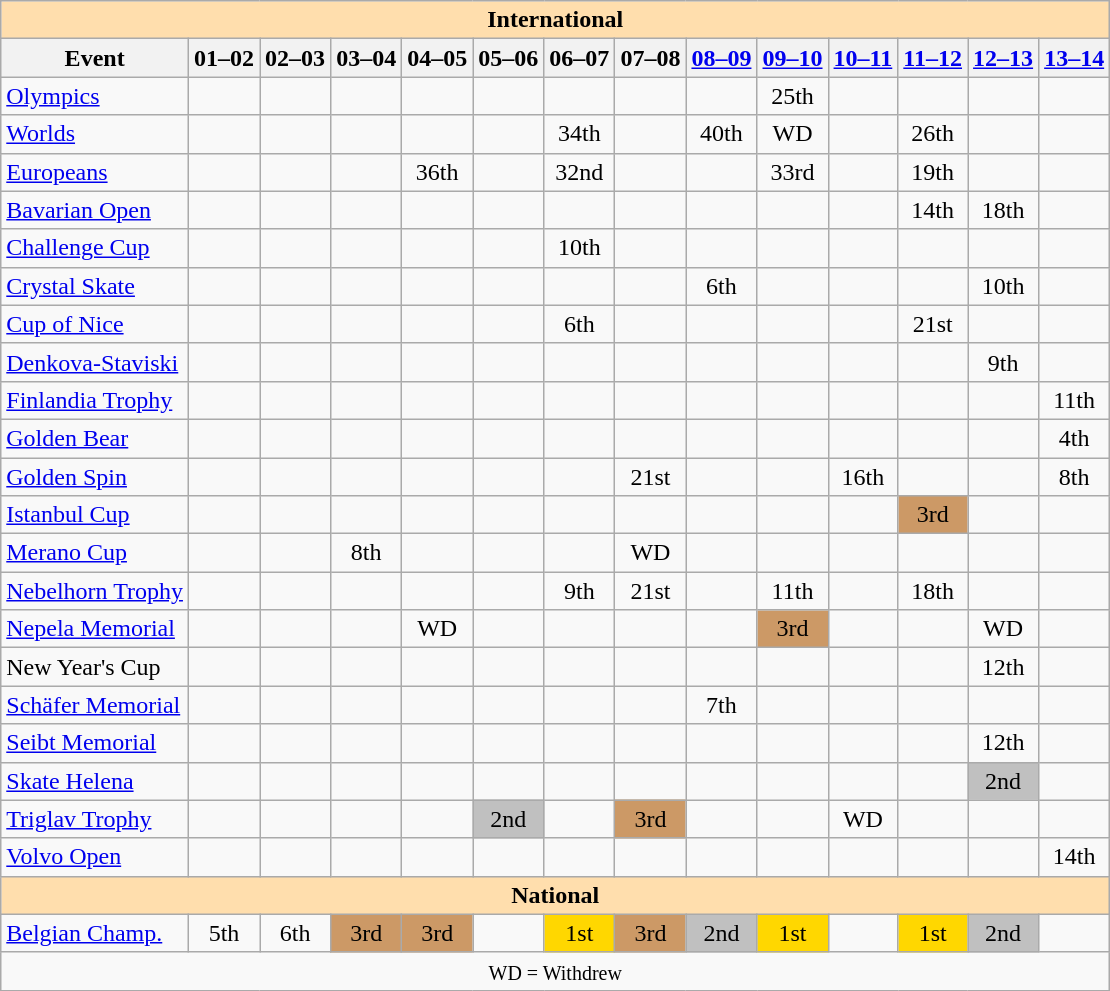<table class="wikitable" style="text-align:center">
<tr>
<th style="background-color: #ffdead; " colspan=14 align=center>International</th>
</tr>
<tr>
<th>Event</th>
<th>01–02</th>
<th>02–03</th>
<th>03–04</th>
<th>04–05</th>
<th>05–06</th>
<th>06–07</th>
<th>07–08</th>
<th><a href='#'>08–09</a></th>
<th><a href='#'>09–10</a></th>
<th><a href='#'>10–11</a></th>
<th><a href='#'>11–12</a></th>
<th><a href='#'>12–13</a></th>
<th><a href='#'>13–14</a></th>
</tr>
<tr>
<td align=left><a href='#'>Olympics</a></td>
<td></td>
<td></td>
<td></td>
<td></td>
<td></td>
<td></td>
<td></td>
<td></td>
<td>25th</td>
<td></td>
<td></td>
<td></td>
<td></td>
</tr>
<tr>
<td align=left><a href='#'>Worlds</a></td>
<td></td>
<td></td>
<td></td>
<td></td>
<td></td>
<td>34th</td>
<td></td>
<td>40th</td>
<td>WD</td>
<td></td>
<td>26th</td>
<td></td>
<td></td>
</tr>
<tr>
<td align=left><a href='#'>Europeans</a></td>
<td></td>
<td></td>
<td></td>
<td>36th</td>
<td></td>
<td>32nd</td>
<td></td>
<td></td>
<td>33rd</td>
<td></td>
<td>19th</td>
<td></td>
<td></td>
</tr>
<tr>
<td align=left><a href='#'>Bavarian Open</a></td>
<td></td>
<td></td>
<td></td>
<td></td>
<td></td>
<td></td>
<td></td>
<td></td>
<td></td>
<td></td>
<td>14th</td>
<td>18th</td>
<td></td>
</tr>
<tr>
<td align=left><a href='#'>Challenge Cup</a></td>
<td></td>
<td></td>
<td></td>
<td></td>
<td></td>
<td>10th</td>
<td></td>
<td></td>
<td></td>
<td></td>
<td></td>
<td></td>
<td></td>
</tr>
<tr>
<td align=left><a href='#'>Crystal Skate</a></td>
<td></td>
<td></td>
<td></td>
<td></td>
<td></td>
<td></td>
<td></td>
<td>6th</td>
<td></td>
<td></td>
<td></td>
<td>10th</td>
<td></td>
</tr>
<tr>
<td align=left><a href='#'>Cup of Nice</a></td>
<td></td>
<td></td>
<td></td>
<td></td>
<td></td>
<td>6th</td>
<td></td>
<td></td>
<td></td>
<td></td>
<td>21st</td>
<td></td>
<td></td>
</tr>
<tr>
<td align=left><a href='#'>Denkova-Staviski</a></td>
<td></td>
<td></td>
<td></td>
<td></td>
<td></td>
<td></td>
<td></td>
<td></td>
<td></td>
<td></td>
<td></td>
<td>9th</td>
<td></td>
</tr>
<tr>
<td align=left><a href='#'>Finlandia Trophy</a></td>
<td></td>
<td></td>
<td></td>
<td></td>
<td></td>
<td></td>
<td></td>
<td></td>
<td></td>
<td></td>
<td></td>
<td></td>
<td>11th</td>
</tr>
<tr>
<td align=left><a href='#'>Golden Bear</a></td>
<td></td>
<td></td>
<td></td>
<td></td>
<td></td>
<td></td>
<td></td>
<td></td>
<td></td>
<td></td>
<td></td>
<td></td>
<td>4th</td>
</tr>
<tr>
<td align=left><a href='#'>Golden Spin</a></td>
<td></td>
<td></td>
<td></td>
<td></td>
<td></td>
<td></td>
<td>21st</td>
<td></td>
<td></td>
<td>16th</td>
<td></td>
<td></td>
<td>8th</td>
</tr>
<tr>
<td align=left><a href='#'>Istanbul Cup</a></td>
<td></td>
<td></td>
<td></td>
<td></td>
<td></td>
<td></td>
<td></td>
<td></td>
<td></td>
<td></td>
<td bgcolor=cc9966>3rd</td>
<td></td>
<td></td>
</tr>
<tr>
<td align=left><a href='#'>Merano Cup</a></td>
<td></td>
<td></td>
<td>8th</td>
<td></td>
<td></td>
<td></td>
<td>WD</td>
<td></td>
<td></td>
<td></td>
<td></td>
<td></td>
<td></td>
</tr>
<tr>
<td align=left><a href='#'>Nebelhorn Trophy</a></td>
<td></td>
<td></td>
<td></td>
<td></td>
<td></td>
<td>9th</td>
<td>21st</td>
<td></td>
<td>11th</td>
<td></td>
<td>18th</td>
<td></td>
<td></td>
</tr>
<tr>
<td align=left><a href='#'>Nepela Memorial</a></td>
<td></td>
<td></td>
<td></td>
<td>WD</td>
<td></td>
<td></td>
<td></td>
<td></td>
<td bgcolor=cc9966>3rd</td>
<td></td>
<td></td>
<td>WD</td>
<td></td>
</tr>
<tr>
<td align=left>New Year's Cup</td>
<td></td>
<td></td>
<td></td>
<td></td>
<td></td>
<td></td>
<td></td>
<td></td>
<td></td>
<td></td>
<td></td>
<td>12th</td>
<td></td>
</tr>
<tr>
<td align=left><a href='#'>Schäfer Memorial</a></td>
<td></td>
<td></td>
<td></td>
<td></td>
<td></td>
<td></td>
<td></td>
<td>7th</td>
<td></td>
<td></td>
<td></td>
<td></td>
<td></td>
</tr>
<tr>
<td align=left><a href='#'>Seibt Memorial</a></td>
<td></td>
<td></td>
<td></td>
<td></td>
<td></td>
<td></td>
<td></td>
<td></td>
<td></td>
<td></td>
<td></td>
<td>12th</td>
<td></td>
</tr>
<tr>
<td align=left><a href='#'>Skate Helena</a></td>
<td></td>
<td></td>
<td></td>
<td></td>
<td></td>
<td></td>
<td></td>
<td></td>
<td></td>
<td></td>
<td></td>
<td bgcolor=silver>2nd</td>
<td></td>
</tr>
<tr>
<td align=left><a href='#'>Triglav Trophy</a></td>
<td></td>
<td></td>
<td></td>
<td></td>
<td bgcolor=silver>2nd</td>
<td></td>
<td bgcolor=cc9966>3rd</td>
<td></td>
<td></td>
<td>WD</td>
<td></td>
<td></td>
<td></td>
</tr>
<tr>
<td align=left><a href='#'>Volvo Open</a></td>
<td></td>
<td></td>
<td></td>
<td></td>
<td></td>
<td></td>
<td></td>
<td></td>
<td></td>
<td></td>
<td></td>
<td></td>
<td>14th</td>
</tr>
<tr>
<th style="background-color: #ffdead; " colspan=14 align=center>National</th>
</tr>
<tr>
<td align=left><a href='#'>Belgian Champ.</a></td>
<td>5th</td>
<td>6th</td>
<td bgcolor=cc9966>3rd</td>
<td bgcolor=cc9966>3rd</td>
<td></td>
<td bgcolor=gold>1st</td>
<td bgcolor=cc9966>3rd</td>
<td bgcolor=silver>2nd</td>
<td bgcolor=gold>1st</td>
<td></td>
<td bgcolor=gold>1st</td>
<td bgcolor=silver>2nd</td>
<td></td>
</tr>
<tr>
<td colspan=14 align=center><small> WD = Withdrew </small></td>
</tr>
</table>
